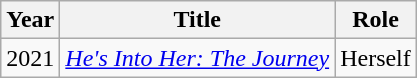<table class="wikitable">
<tr>
<th>Year</th>
<th>Title</th>
<th>Role</th>
</tr>
<tr>
<td>2021</td>
<td><em><a href='#'>He's Into Her: The Journey</a></em></td>
<td>Herself</td>
</tr>
</table>
